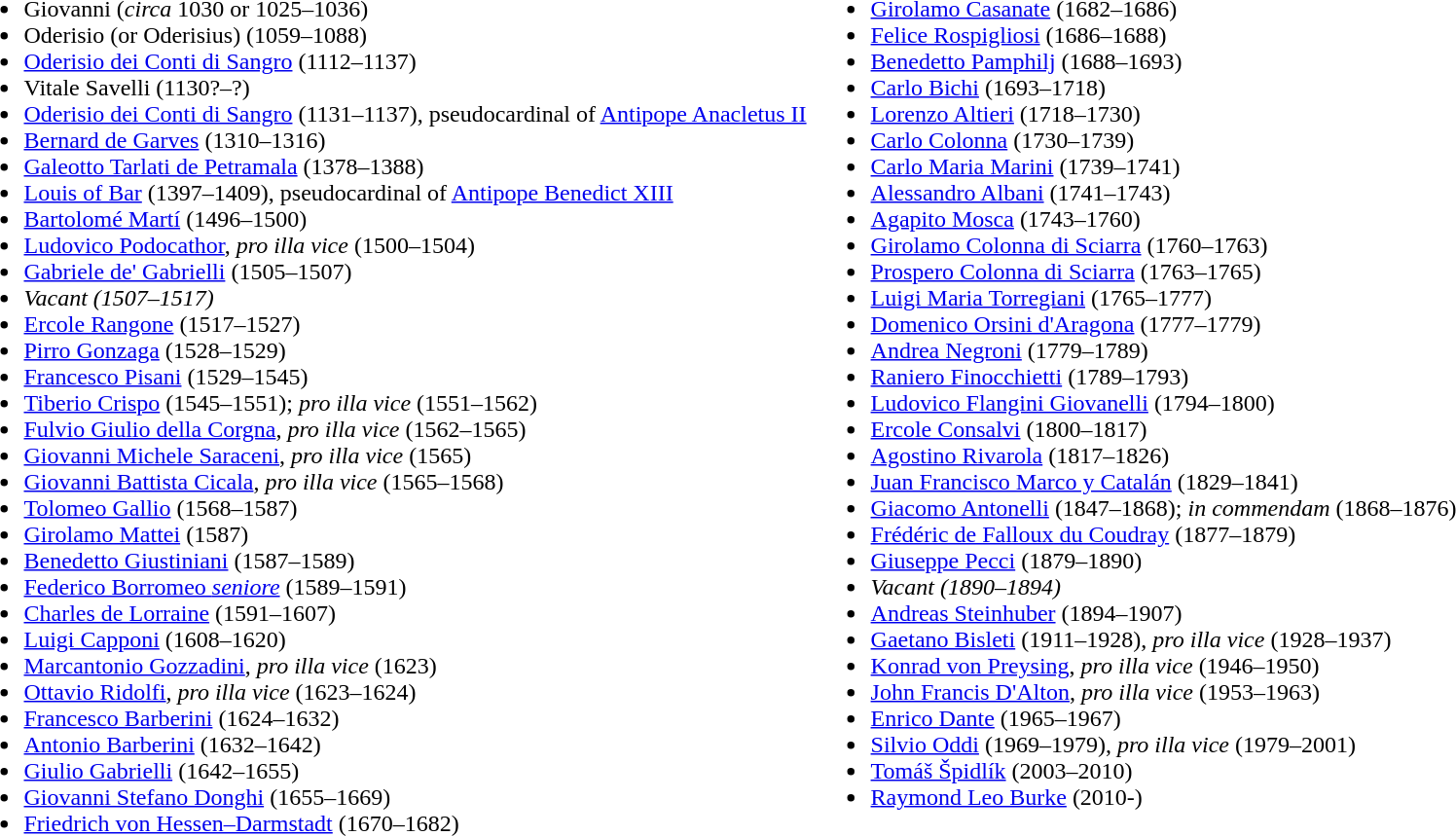<table>
<tr>
<td valign="top" style="padding–right: 0%"><br><ul><li>Giovanni (<em>circa</em> 1030 or 1025–1036)</li><li>Oderisio (or Oderisius) (1059–1088)</li><li><a href='#'>Oderisio dei Conti di Sangro</a> (1112–1137)</li><li>Vitale Savelli (1130?–?)</li><li><a href='#'>Oderisio dei Conti di Sangro</a> (1131–1137), pseudocardinal of <a href='#'>Antipope Anacletus II</a></li><li><a href='#'>Bernard de Garves</a> (1310–1316)</li><li><a href='#'>Galeotto Tarlati de Petramala</a> (1378–1388)</li><li><a href='#'>Louis of Bar</a> (1397–1409), pseudocardinal of <a href='#'>Antipope Benedict XIII</a></li><li><a href='#'>Bartolomé Martí</a> (1496–1500)</li><li><a href='#'>Ludovico Podocathor</a>, <em>pro illa vice</em> (1500–1504)</li><li><a href='#'>Gabriele de' Gabrielli</a> (1505–1507)</li><li><em>Vacant (1507–1517)</em></li><li><a href='#'>Ercole Rangone</a> (1517–1527)</li><li><a href='#'>Pirro Gonzaga</a> (1528–1529)</li><li><a href='#'>Francesco Pisani</a> (1529–1545)</li><li><a href='#'>Tiberio Crispo</a> (1545–1551); <em>pro illa vice</em> (1551–1562)</li><li><a href='#'>Fulvio Giulio della Corgna</a>, <em>pro illa vice</em> (1562–1565)</li><li><a href='#'>Giovanni Michele Saraceni</a>, <em>pro illa vice</em> (1565)</li><li><a href='#'>Giovanni Battista Cicala</a>, <em>pro illa vice</em> (1565–1568)</li><li><a href='#'>Tolomeo Gallio</a> (1568–1587)</li><li><a href='#'>Girolamo Mattei</a> (1587)</li><li><a href='#'>Benedetto Giustiniani</a> (1587–1589)</li><li><a href='#'>Federico Borromeo <em>seniore</em></a> (1589–1591)</li><li><a href='#'>Charles de Lorraine</a> (1591–1607)</li><li><a href='#'>Luigi Capponi</a> (1608–1620)</li><li><a href='#'>Marcantonio Gozzadini</a>, <em>pro illa vice</em> (1623)</li><li><a href='#'>Ottavio Ridolfi</a>, <em>pro illa vice</em> (1623–1624)</li><li><a href='#'>Francesco Barberini</a> (1624–1632)</li><li><a href='#'>Antonio Barberini</a> (1632–1642)</li><li><a href='#'>Giulio Gabrielli</a> (1642–1655)</li><li><a href='#'>Giovanni Stefano Donghi</a> (1655–1669)</li><li><a href='#'>Friedrich von Hessen–Darmstadt</a> (1670–1682)</li></ul></td>
<td valign="top" style="padding–right: 0%"><br><ul><li><a href='#'>Girolamo Casanate</a> (1682–1686)</li><li><a href='#'>Felice Rospigliosi</a> (1686–1688)</li><li><a href='#'>Benedetto Pamphilj</a> (1688–1693)</li><li><a href='#'>Carlo Bichi</a> (1693–1718)</li><li><a href='#'>Lorenzo Altieri</a> (1718–1730)</li><li><a href='#'>Carlo Colonna</a> (1730–1739)</li><li><a href='#'>Carlo Maria Marini</a> (1739–1741)</li><li><a href='#'>Alessandro Albani</a> (1741–1743)</li><li><a href='#'>Agapito Mosca</a> (1743–1760)</li><li><a href='#'>Girolamo Colonna di Sciarra</a> (1760–1763)</li><li><a href='#'>Prospero Colonna di Sciarra</a> (1763–1765)</li><li><a href='#'>Luigi Maria Torregiani</a> (1765–1777)</li><li><a href='#'>Domenico Orsini d'Aragona</a> (1777–1779)</li><li><a href='#'>Andrea Negroni</a> (1779–1789)</li><li><a href='#'>Raniero Finocchietti</a> (1789–1793)</li><li><a href='#'>Ludovico Flangini Giovanelli</a> (1794–1800)</li><li><a href='#'>Ercole Consalvi</a> (1800–1817)</li><li><a href='#'>Agostino Rivarola</a> (1817–1826)</li><li><a href='#'>Juan Francisco Marco y Catalán</a> (1829–1841)</li><li><a href='#'>Giacomo Antonelli</a> (1847–1868); <em>in commendam</em> (1868–1876)</li><li><a href='#'>Frédéric de Falloux du Coudray</a> (1877–1879)</li><li><a href='#'>Giuseppe Pecci</a> (1879–1890)</li><li><em>Vacant (1890–1894)</em></li><li><a href='#'>Andreas Steinhuber</a> (1894–1907)</li><li><a href='#'>Gaetano Bisleti</a> (1911–1928), <em>pro illa vice</em> (1928–1937)</li><li><a href='#'>Konrad von Preysing</a>, <em>pro illa vice</em> (1946–1950)</li><li><a href='#'>John Francis D'Alton</a>, <em>pro illa vice</em> (1953–1963)</li><li><a href='#'>Enrico Dante</a> (1965–1967)</li><li><a href='#'>Silvio Oddi</a> (1969–1979), <em>pro illa vice</em> (1979–2001)</li><li><a href='#'>Tomáš Špidlík</a> (2003–2010)</li><li><a href='#'>Raymond Leo Burke</a> (2010-)</li></ul></td>
</tr>
</table>
